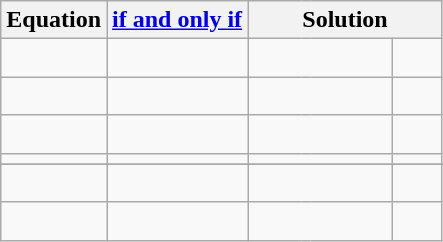<table class="wikitable" style="border: none;">
<tr>
<th>Equation</th>
<th><a href='#'>if and only if</a></th>
<th colspan="7">Solution</th>
</tr>
<tr>
<td style="text-align: center; padding: 0.5% 2em 0.5% 2em;"></td>
<td style="text-align: center;"><a href='#'></a></td>
<td style='border-style: solid none solid none; text-align: left; padding-left: 2em;'></td>
<td style='border-style: solid none solid none; text-align: right;'></td>
<td style='border-style: solid none solid none; text-align: left;'></td>
<td style='border-style: solid none solid none;'></td>
<td style='border-style: solid none solid none;'></td>
<td style='border-style: solid none solid none; padding-right: 2em;'></td>
<td style="text-align: center; padding-left: 1em; padding-right: 1em;"><br></td>
</tr>
<tr>
<td style="text-align: center; padding: 0.5% 2em 0.5% 2em;"></td>
<td style="text-align: center;"></td>
<td style='border-style: solid none solid none; text-align: left; padding-left: 2em;'></td>
<td style='border-style: solid none solid none; text-align: right;'></td>
<td style='border-style: solid none solid none; text-align: left;'></td>
<td style='border-style: solid none solid none;'></td>
<td style='border-style: solid none solid none;'></td>
<td style='border-style: solid none solid none; padding-right: 2em;'></td>
<td style="text-align: center; padding-left: 1em; padding-right: 1em;"><br></td>
</tr>
<tr>
<td style="text-align: center; padding: 0.5% 2em 0.5% 2em;"></td>
<td style="text-align: center;"></td>
<td style='border-style: solid none solid none; text-align: left; padding-left: 2em;'></td>
<td style='border-style: solid none solid none; text-align: right;'></td>
<td style='border-style: solid none solid none; text-align: left;'></td>
<td style='border-style: solid none solid none;'></td>
<td style='border-style: solid none solid none;'></td>
<td style='border-style: solid none solid none; padding-right: 2em;'></td>
<td style="text-align: center; padding-left: 1em; padding-right: 1em;"><br></td>
</tr>
<tr>
<td style="text-align: center; padding: 0.5% 2em 0.5% 2em;"></td>
<td style="text-align: center;"></td>
<td style='border-style: solid none solid none; text-align: left; padding-left: 2em;'></td>
<td style='border-style: solid none solid none; text-align: right;'></td>
<td style='border-style: solid none solid none; text-align: left;'></td>
<td style='border-style: solid none solid none;'></td>
<td style='border-style: solid none solid none;'></td>
<td style='border-style: solid none solid none; padding-right: 2em;'></td>
<td style="text-align: center; padding-left: 1em; padding-right: 1em;"></td>
</tr>
<tr>
</tr>
<tr>
<td style="text-align: center; padding: 0.5% 2em 0.5% 2em;"></td>
<td style="text-align: center;"></td>
<td style='border-style: solid none solid none; text-align: left; padding-left: 2em;'></td>
<td style='border-style: solid none solid none; text-align: right;'></td>
<td style='border-style: solid none solid none; text-align: left;'></td>
<td style='border-style: solid none solid none;'></td>
<td style='border-style: solid none solid none;'></td>
<td style='border-style: solid none solid none; padding-right: 2em;'></td>
<td style="text-align: center; padding-left: 1em; padding-right: 1em;"><br></td>
</tr>
<tr>
<td style="text-align: center; padding: 0.5% 2em 0.5% 2em;"></td>
<td style="text-align: center;"></td>
<td style='border-style: solid none solid none; text-align: left; padding-left: 2em;'></td>
<td style='border-style: solid none solid none; text-align: right;'></td>
<td style='border-style: solid none solid none; text-align: left;'></td>
<td style='border-style: solid none solid none;'></td>
<td style='border-style: solid none solid none;'></td>
<td style='border-style: solid none solid none; padding-right: 2em;'></td>
<td style="text-align: center; padding-left: 1em; padding-right: 1em;"><br></td>
</tr>
</table>
